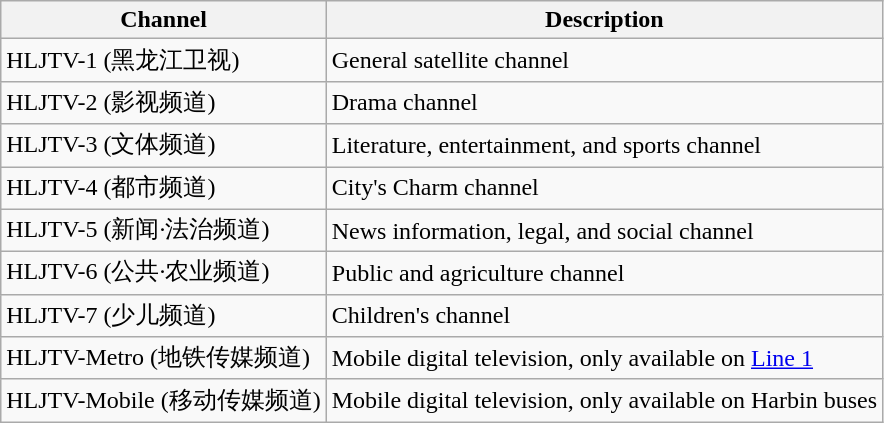<table class="wikitable">
<tr>
<th>Channel</th>
<th>Description</th>
</tr>
<tr>
<td>HLJTV-1 (黑龙江卫视)</td>
<td>General satellite channel</td>
</tr>
<tr>
<td>HLJTV-2 (影视频道)</td>
<td>Drama channel</td>
</tr>
<tr>
<td>HLJTV-3 (文体频道)</td>
<td>Literature, entertainment, and sports channel</td>
</tr>
<tr>
<td>HLJTV-4 (都市频道)</td>
<td>City's Charm channel</td>
</tr>
<tr>
<td>HLJTV-5 (新闻·法治频道)</td>
<td>News information, legal, and social channel</td>
</tr>
<tr>
<td>HLJTV-6 (公共·农业频道)</td>
<td>Public and agriculture channel</td>
</tr>
<tr>
<td>HLJTV-7 (少儿频道)</td>
<td>Children's channel</td>
</tr>
<tr>
<td>HLJTV-Metro (地铁传媒频道)</td>
<td>Mobile digital television, only available on <a href='#'>Line 1</a></td>
</tr>
<tr>
<td>HLJTV-Mobile (移动传媒频道)</td>
<td>Mobile digital television, only available on Harbin buses</td>
</tr>
</table>
